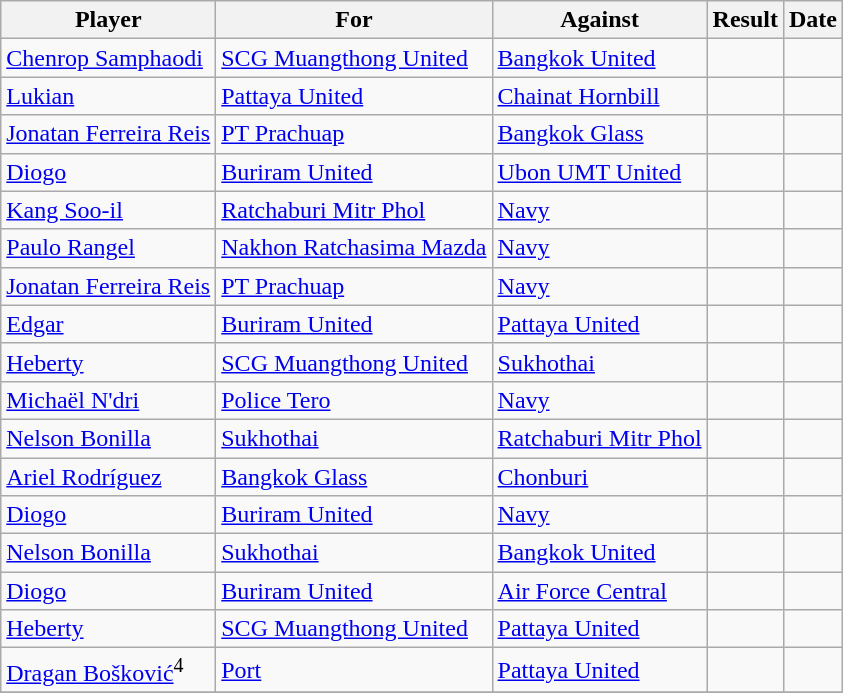<table class="wikitable sortable">
<tr>
<th>Player</th>
<th>For</th>
<th>Against</th>
<th align=center>Result</th>
<th>Date</th>
</tr>
<tr>
<td> <a href='#'>Chenrop Samphaodi</a></td>
<td><a href='#'>SCG Muangthong United</a></td>
<td><a href='#'>Bangkok United</a></td>
<td></td>
<td></td>
</tr>
<tr>
<td> <a href='#'>Lukian</a></td>
<td><a href='#'>Pattaya United</a></td>
<td><a href='#'>Chainat Hornbill</a></td>
<td></td>
<td></td>
</tr>
<tr>
<td> <a href='#'>Jonatan Ferreira Reis</a></td>
<td><a href='#'>PT Prachuap</a></td>
<td><a href='#'>Bangkok Glass</a></td>
<td></td>
<td></td>
</tr>
<tr>
<td> <a href='#'>Diogo</a></td>
<td><a href='#'>Buriram United</a></td>
<td><a href='#'>Ubon UMT United</a></td>
<td></td>
<td></td>
</tr>
<tr>
<td> <a href='#'>Kang Soo-il</a></td>
<td><a href='#'>Ratchaburi Mitr Phol</a></td>
<td><a href='#'>Navy</a></td>
<td></td>
<td></td>
</tr>
<tr>
<td> <a href='#'>Paulo Rangel</a></td>
<td><a href='#'>Nakhon Ratchasima Mazda</a></td>
<td><a href='#'>Navy</a></td>
<td></td>
<td></td>
</tr>
<tr>
<td> <a href='#'>Jonatan Ferreira Reis</a></td>
<td><a href='#'>PT Prachuap</a></td>
<td><a href='#'>Navy</a></td>
<td></td>
<td></td>
</tr>
<tr>
<td> <a href='#'>Edgar</a></td>
<td><a href='#'>Buriram United</a></td>
<td><a href='#'>Pattaya United</a></td>
<td></td>
<td></td>
</tr>
<tr>
<td> <a href='#'>Heberty</a></td>
<td><a href='#'>SCG Muangthong United</a></td>
<td><a href='#'>Sukhothai</a></td>
<td></td>
<td></td>
</tr>
<tr>
<td> <a href='#'>Michaël N'dri</a></td>
<td><a href='#'>Police Tero</a></td>
<td><a href='#'>Navy</a></td>
<td></td>
<td></td>
</tr>
<tr>
<td> <a href='#'>Nelson Bonilla</a></td>
<td><a href='#'>Sukhothai</a></td>
<td><a href='#'>Ratchaburi Mitr Phol</a></td>
<td></td>
<td></td>
</tr>
<tr>
<td> <a href='#'>Ariel Rodríguez</a></td>
<td><a href='#'>Bangkok Glass</a></td>
<td><a href='#'>Chonburi</a></td>
<td></td>
<td></td>
</tr>
<tr>
<td> <a href='#'>Diogo</a></td>
<td><a href='#'>Buriram United</a></td>
<td><a href='#'>Navy</a></td>
<td></td>
<td></td>
</tr>
<tr>
<td> <a href='#'>Nelson Bonilla</a></td>
<td><a href='#'>Sukhothai</a></td>
<td><a href='#'>Bangkok United</a></td>
<td></td>
<td></td>
</tr>
<tr>
<td> <a href='#'>Diogo</a></td>
<td><a href='#'>Buriram United</a></td>
<td><a href='#'>Air Force Central</a></td>
<td></td>
<td></td>
</tr>
<tr>
<td> <a href='#'>Heberty</a></td>
<td><a href='#'>SCG Muangthong United</a></td>
<td><a href='#'>Pattaya United</a></td>
<td></td>
<td></td>
</tr>
<tr>
<td> <a href='#'>Dragan Bošković</a><sup>4</sup></td>
<td><a href='#'>Port</a></td>
<td><a href='#'>Pattaya United</a></td>
<td></td>
<td></td>
</tr>
<tr>
</tr>
</table>
